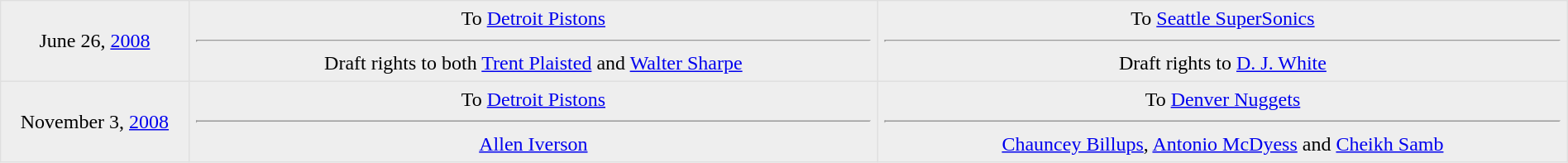<table border=1 style="border-collapse:collapse; text-align: center; width: 100%" bordercolor="#DFDFDF" cellpadding="5">
<tr bgcolor="eeeeee">
<td style="width:12%">June 26, <a href='#'>2008</a><br></td>
<td style="width:44%" valign="top">To <a href='#'>Detroit Pistons</a><hr>Draft rights to both <a href='#'>Trent Plaisted</a> and <a href='#'>Walter Sharpe</a></td>
<td style="width:44%" valign="top">To <a href='#'>Seattle SuperSonics</a><hr>Draft rights to <a href='#'>D. J. White</a></td>
</tr>
<tr bgcolor="eeeeee">
<td style="width:12%">November 3, <a href='#'>2008</a><br></td>
<td style="width:44%" valign="top">To <a href='#'>Detroit Pistons</a><hr><a href='#'>Allen Iverson</a></td>
<td style="width:44%" valign="top">To <a href='#'>Denver Nuggets</a><hr><a href='#'>Chauncey Billups</a>, <a href='#'>Antonio McDyess</a> and <a href='#'>Cheikh Samb</a></td>
</tr>
</table>
